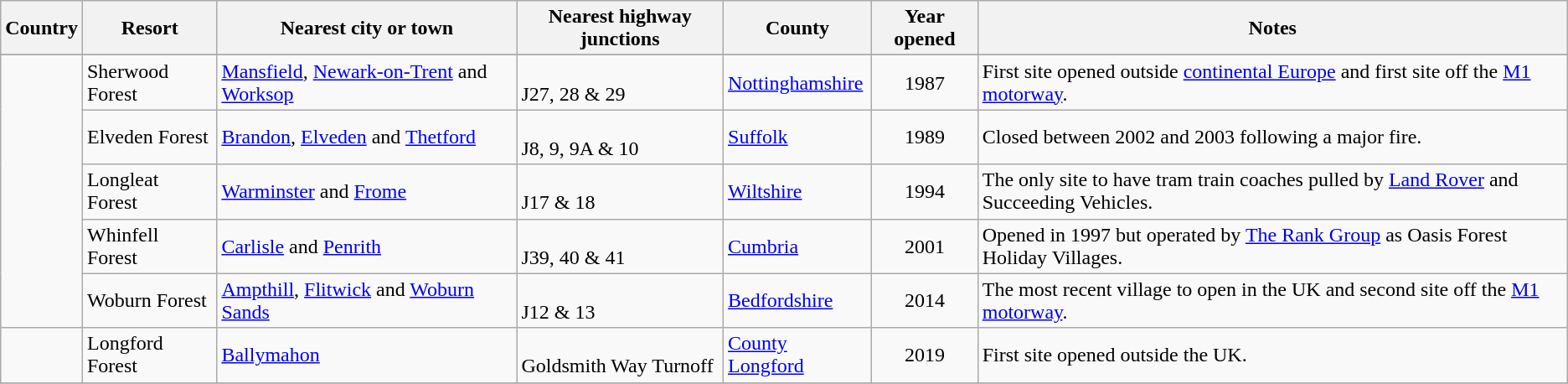<table class="wikitable sortable">
<tr>
<th>Country</th>
<th>Resort</th>
<th>Nearest city or town</th>
<th>Nearest highway junctions</th>
<th>County</th>
<th>Year opened</th>
<th>Notes</th>
</tr>
<tr>
</tr>
<tr>
<td rowspan="5"></td>
<td>Sherwood Forest</td>
<td><a href='#'>Mansfield</a>, <a href='#'>Newark-on-Trent</a> and <a href='#'>Worksop</a></td>
<td><br>J27, 28 & 29</td>
<td><a href='#'>Nottinghamshire</a></td>
<td ALIGN="center">1987</td>
<td>First site opened outside <a href='#'>continental Europe</a> and first site off the <a href='#'>M1 motorway</a>.</td>
</tr>
<tr>
<td>Elveden Forest</td>
<td><a href='#'>Brandon</a>, <a href='#'>Elveden</a> and <a href='#'>Thetford</a></td>
<td><br>J8, 9, 9A & 10</td>
<td><a href='#'>Suffolk</a></td>
<td ALIGN="center">1989</td>
<td>Closed between 2002 and 2003 following a major fire.</td>
</tr>
<tr>
<td>Longleat Forest</td>
<td><a href='#'>Warminster</a> and <a href='#'>Frome</a></td>
<td><br>J17 & 18</td>
<td><a href='#'>Wiltshire</a></td>
<td ALIGN="center">1994</td>
<td>The only site to have tram train coaches pulled by <a href='#'>Land Rover</a> and Succeeding Vehicles.</td>
</tr>
<tr>
<td>Whinfell Forest</td>
<td><a href='#'>Carlisle</a> and <a href='#'>Penrith</a></td>
<td><br>J39, 40 & 41</td>
<td><a href='#'>Cumbria</a></td>
<td ALIGN="center">2001</td>
<td>Opened in 1997 but operated by <a href='#'>The Rank Group</a> as Oasis Forest Holiday Villages.</td>
</tr>
<tr>
<td>Woburn Forest</td>
<td><a href='#'>Ampthill</a>, <a href='#'>Flitwick</a> and <a href='#'>Woburn Sands</a></td>
<td><br>J12 & 13</td>
<td><a href='#'>Bedfordshire</a></td>
<td ALIGN="center">2014</td>
<td>The most recent village to open in the UK and second site off the <a href='#'>M1 motorway</a>.</td>
</tr>
<tr>
<td></td>
<td>Longford Forest</td>
<td><a href='#'>Ballymahon</a></td>
<td><br>Goldsmith Way Turnoff</td>
<td><a href='#'>County Longford</a></td>
<td ALIGN="center">2019</td>
<td>First site opened outside the UK.</td>
</tr>
<tr>
</tr>
</table>
